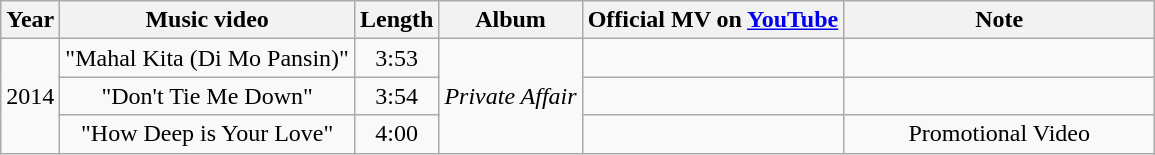<table class="wikitable" style="text-align: center">
<tr>
<th>Year</th>
<th>Music video</th>
<th>Length</th>
<th>Album</th>
<th>Official MV on <a href='#'>YouTube</a></th>
<th style="width:200px;">Note</th>
</tr>
<tr>
<td rowspan="5">2014</td>
<td>"Mahal Kita (Di Mo Pansin)"</td>
<td>3:53</td>
<td rowspan="5"><em>Private Affair</em></td>
<td> <br> </td>
<td></td>
</tr>
<tr>
<td>"Don't Tie Me Down"</td>
<td>3:54</td>
<td></td>
<td></td>
</tr>
<tr>
<td>"How Deep is Your Love"</td>
<td>4:00</td>
<td></td>
<td>Promotional Video</td>
</tr>
</table>
